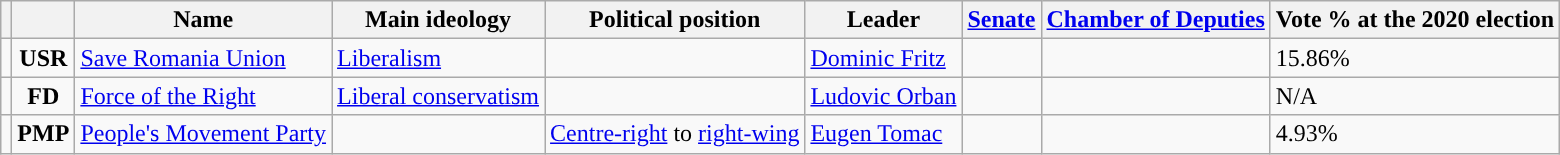<table class="wikitable">
<tr>
<th></th>
<th></th>
<th>Name</th>
<th>Main ideology</th>
<th>Political position</th>
<th>Leader</th>
<th><a href='#'>Senate</a></th>
<th><a href='#'>Chamber of Deputies</a></th>
<th>Vote % at the 2020 election</th>
</tr>
<tr>
<td style="background:"></td>
<td style="text-align:center;"><strong>USR</strong></td>
<td><a href='#'>Save Romania Union</a><br></td>
<td><a href='#'>Liberalism</a></td>
<td></td>
<td><a href='#'>Dominic Fritz</a></td>
<td></td>
<td></td>
<td>15.86%</td>
</tr>
<tr>
<td style="background:"></td>
<td style="text-align:center;"><strong>FD</strong></td>
<td><a href='#'>Force of the Right</a><br></td>
<td><a href='#'>Liberal conservatism</a></td>
<td></td>
<td><a href='#'>Ludovic Orban</a></td>
<td></td>
<td></td>
<td>N/A</td>
</tr>
<tr>
<td style="background:"></td>
<td style="text-align:center;"><strong>PMP</strong></td>
<td><a href='#'>People's Movement Party</a><br></td>
<td></td>
<td><a href='#'>Centre-right</a> to <a href='#'>right-wing</a></td>
<td><a href='#'>Eugen Tomac</a></td>
<td></td>
<td></td>
<td>4.93%</td>
</tr>
</table>
